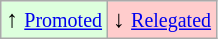<table class="wikitable" align="center">
<tr>
<td style="background:#ddffdd">↑ <small><a href='#'>Promoted</a></small></td>
<td style="background:#ffcccc">↓ <small><a href='#'>Relegated</a></small></td>
</tr>
</table>
